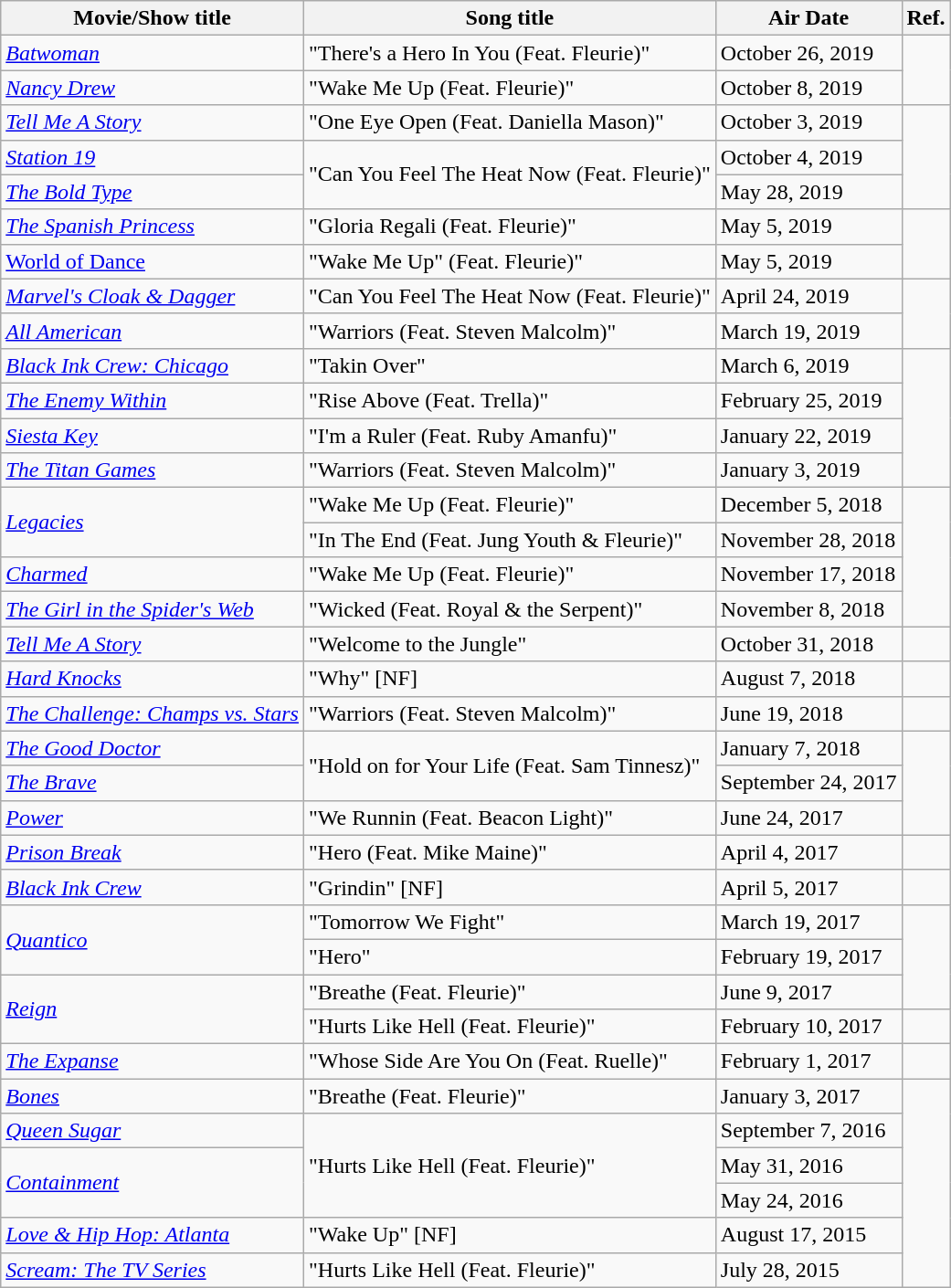<table class="wikitable">
<tr>
<th>Movie/Show title</th>
<th>Song title</th>
<th>Air Date</th>
<th>Ref.</th>
</tr>
<tr>
<td><em><a href='#'>Batwoman</a></em></td>
<td>"There's a Hero In You (Feat. Fleurie)"</td>
<td>October 26, 2019</td>
<td rowspan="2"></td>
</tr>
<tr>
<td><em><a href='#'>Nancy Drew</a></em></td>
<td>"Wake Me Up (Feat. Fleurie)"</td>
<td>October 8, 2019</td>
</tr>
<tr>
<td><em><a href='#'>Tell Me A Story</a></em></td>
<td>"One Eye Open (Feat. Daniella Mason)"</td>
<td>October 3, 2019</td>
<td rowspan="3"></td>
</tr>
<tr>
<td><em><a href='#'>Station 19</a></em></td>
<td rowspan="2">"Can You Feel The Heat Now (Feat. Fleurie)"</td>
<td>October 4, 2019</td>
</tr>
<tr>
<td><em><a href='#'>The Bold Type</a></em></td>
<td>May 28, 2019</td>
</tr>
<tr>
<td><em><a href='#'>The Spanish Princess</a></em></td>
<td>"Gloria Regali (Feat. Fleurie)"</td>
<td>May 5, 2019</td>
<td rowspan="2"></td>
</tr>
<tr>
<td><a href='#'>World of Dance</a></td>
<td>"Wake Me Up" (Feat. Fleurie)"</td>
<td>May 5, 2019</td>
</tr>
<tr>
<td><em><a href='#'>Marvel's Cloak & Dagger</a></em></td>
<td>"Can You Feel The Heat Now (Feat. Fleurie)"</td>
<td>April 24, 2019</td>
<td rowspan="2"></td>
</tr>
<tr>
<td><em><a href='#'>All American</a></em></td>
<td>"Warriors (Feat. Steven Malcolm)"</td>
<td>March 19, 2019</td>
</tr>
<tr>
<td><em><a href='#'>Black Ink Crew: Chicago</a></em></td>
<td>"Takin Over"</td>
<td>March 6, 2019</td>
<td rowspan="4"></td>
</tr>
<tr>
<td><em><a href='#'>The Enemy Within</a></em></td>
<td>"Rise Above (Feat. Trella)"</td>
<td>February 25, 2019</td>
</tr>
<tr>
<td><em><a href='#'>Siesta Key</a></em></td>
<td>"I'm a Ruler (Feat. Ruby Amanfu)"</td>
<td>January 22, 2019</td>
</tr>
<tr>
<td><em><a href='#'>The Titan Games</a></em></td>
<td>"Warriors (Feat. Steven Malcolm)"</td>
<td>January 3, 2019</td>
</tr>
<tr>
<td rowspan="2"><em><a href='#'>Legacies</a></em></td>
<td>"Wake Me Up (Feat. Fleurie)"</td>
<td>December 5, 2018</td>
<td rowspan="4"></td>
</tr>
<tr>
<td>"In The End (Feat. Jung Youth & Fleurie)"</td>
<td>November 28, 2018</td>
</tr>
<tr>
<td><em><a href='#'>Charmed</a></em></td>
<td>"Wake Me Up (Feat. Fleurie)"</td>
<td>November 17, 2018</td>
</tr>
<tr>
<td><em><a href='#'>The Girl in the Spider's Web</a></em></td>
<td>"Wicked (Feat. Royal & the Serpent)"</td>
<td>November 8, 2018</td>
</tr>
<tr>
<td><em><a href='#'>Tell Me A Story</a></em></td>
<td>"Welcome to the Jungle"</td>
<td>October 31, 2018</td>
<td></td>
</tr>
<tr>
<td><em><a href='#'>Hard Knocks</a></em></td>
<td>"Why" [NF]</td>
<td>August 7, 2018</td>
<td></td>
</tr>
<tr>
<td><em><a href='#'>The Challenge: Champs vs. Stars</a></em></td>
<td>"Warriors (Feat. Steven Malcolm)"</td>
<td>June 19, 2018</td>
<td></td>
</tr>
<tr>
<td><em><a href='#'>The Good Doctor</a></em></td>
<td rowspan="2">"Hold on for Your Life (Feat. Sam Tinnesz)"</td>
<td>January 7, 2018</td>
<td rowspan="3"></td>
</tr>
<tr>
<td><em><a href='#'>The Brave</a></em></td>
<td>September 24, 2017</td>
</tr>
<tr>
<td><em><a href='#'>Power</a></em></td>
<td>"We Runnin (Feat. Beacon Light)"</td>
<td>June 24, 2017</td>
</tr>
<tr>
<td><em><a href='#'>Prison Break</a></em></td>
<td>"Hero (Feat. Mike Maine)"</td>
<td>April 4, 2017</td>
<td></td>
</tr>
<tr>
<td><em><a href='#'>Black Ink Crew</a></em></td>
<td>"Grindin" [NF]</td>
<td>April 5, 2017</td>
<td></td>
</tr>
<tr>
<td rowspan="2"><em><a href='#'>Quantico</a></em></td>
<td>"Tomorrow We Fight"</td>
<td>March 19, 2017</td>
<td rowspan="3"></td>
</tr>
<tr>
<td>"Hero"</td>
<td>February 19, 2017</td>
</tr>
<tr>
<td rowspan="2"><em><a href='#'>Reign</a></em></td>
<td>"Breathe (Feat. Fleurie)"</td>
<td>June 9, 2017</td>
</tr>
<tr>
<td>"Hurts Like Hell (Feat. Fleurie)"</td>
<td>February 10, 2017</td>
<td></td>
</tr>
<tr>
<td><em><a href='#'>The Expanse</a></em></td>
<td>"Whose Side Are You On (Feat. Ruelle)"</td>
<td>February 1, 2017</td>
<td></td>
</tr>
<tr>
<td><em><a href='#'>Bones</a></em></td>
<td>"Breathe (Feat. Fleurie)"</td>
<td>January 3, 2017</td>
<td rowspan="6"></td>
</tr>
<tr>
<td><em><a href='#'>Queen Sugar</a></em></td>
<td rowspan="3">"Hurts Like Hell (Feat. Fleurie)"</td>
<td>September 7, 2016</td>
</tr>
<tr>
<td rowspan="2"><em><a href='#'>Containment</a></em></td>
<td>May 31, 2016</td>
</tr>
<tr>
<td>May 24, 2016</td>
</tr>
<tr>
<td><em><a href='#'>Love & Hip Hop: Atlanta</a></em></td>
<td>"Wake Up" [NF]</td>
<td>August 17, 2015</td>
</tr>
<tr>
<td><em><a href='#'>Scream: The TV Series</a></em></td>
<td>"Hurts Like Hell (Feat. Fleurie)"</td>
<td>July 28, 2015</td>
</tr>
</table>
